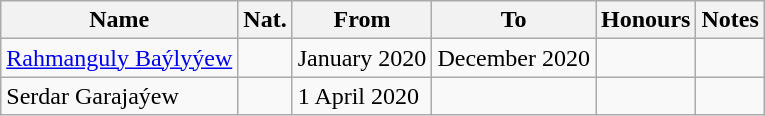<table class="wikitable sortable" style="text-align: center">
<tr>
<th>Name</th>
<th>Nat.</th>
<th class="unsortable">From</th>
<th class="unsortable">To</th>
<th abbr="HONOURS">Honours</th>
<th abbr="NOTES">Notes</th>
</tr>
<tr>
<td align=left><a href='#'>Rahmanguly Baýlyýew</a></td>
<td align=left></td>
<td align=left>January 2020</td>
<td align=left>December 2020</td>
<td style="text-align:left;font-size:smaller"></td>
<td></td>
</tr>
<tr>
<td align=left>Serdar Garajaýew</td>
<td align=left></td>
<td align=left>1 April 2020</td>
<td align=left></td>
<td style="text-align:left;font-size:smaller"></td>
<td></td>
</tr>
</table>
